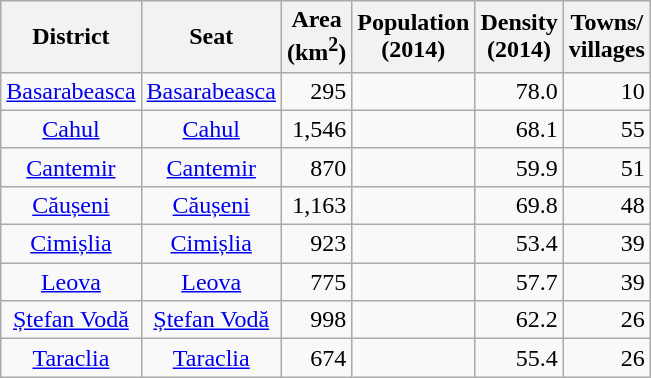<table class="wikitable" style="text-align:center;" style="font-size: 90%">
<tr>
<th>District</th>
<th>Seat</th>
<th>Area<br>(km<sup>2</sup>)</th>
<th>Population<br>(2014)</th>
<th>Density<br>(2014)</th>
<th>Towns/<br>villages</th>
</tr>
<tr>
<td> <a href='#'>Basarabeasca</a></td>
<td><a href='#'>Basarabeasca</a></td>
<td align="right">295</td>
<td align="right"></td>
<td align="right">78.0</td>
<td align="right">10</td>
</tr>
<tr>
<td> <a href='#'>Cahul</a></td>
<td><a href='#'>Cahul</a></td>
<td align="right">1,546</td>
<td align="right"></td>
<td align="right">68.1</td>
<td align="right">55</td>
</tr>
<tr>
<td> <a href='#'>Cantemir</a></td>
<td><a href='#'>Cantemir</a></td>
<td align="right">870</td>
<td align="right"></td>
<td align="right">59.9</td>
<td align="right">51</td>
</tr>
<tr>
<td> <a href='#'>Căușeni</a></td>
<td><a href='#'>Căușeni</a></td>
<td align="right">1,163</td>
<td align="right"></td>
<td align="right">69.8</td>
<td align="right">48</td>
</tr>
<tr>
<td> <a href='#'>Cimișlia</a></td>
<td><a href='#'>Cimișlia</a></td>
<td align="right">923</td>
<td align="right"></td>
<td align="right">53.4</td>
<td align="right">39</td>
</tr>
<tr>
<td> <a href='#'>Leova</a></td>
<td><a href='#'>Leova</a></td>
<td align="right">775</td>
<td align="right"></td>
<td align="right">57.7</td>
<td align="right">39</td>
</tr>
<tr>
<td> <a href='#'>Ștefan Vodă</a></td>
<td><a href='#'>Ștefan Vodă</a></td>
<td align="right">998</td>
<td align="right"></td>
<td align="right">62.2</td>
<td align="right">26</td>
</tr>
<tr>
<td> <a href='#'>Taraclia</a></td>
<td><a href='#'>Taraclia</a></td>
<td align="right">674</td>
<td align="right"></td>
<td align="right">55.4</td>
<td align="right">26</td>
</tr>
</table>
